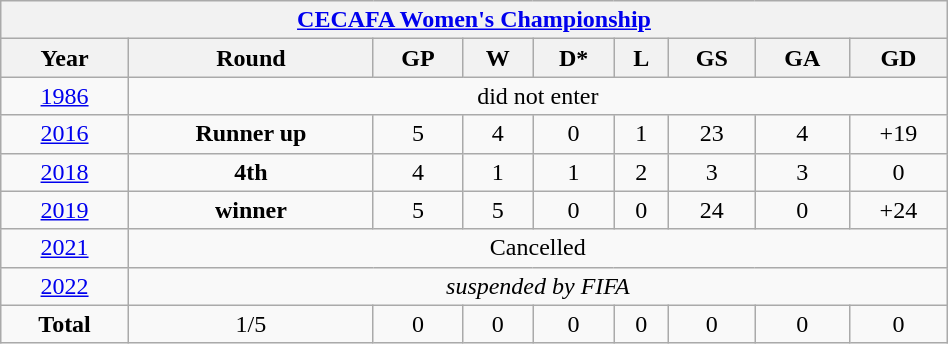<table class="wikitable" style="text-align: center; width:50%;">
<tr>
<th colspan=10><a href='#'>CECAFA Women's Championship</a></th>
</tr>
<tr>
<th>Year</th>
<th>Round</th>
<th>GP</th>
<th>W</th>
<th>D*</th>
<th>L</th>
<th>GS</th>
<th>GA</th>
<th>GD</th>
</tr>
<tr>
<td> <a href='#'>1986</a></td>
<td colspan=8 rowsspan=3>did not enter</td>
</tr>
<tr>
<td> <a href='#'>2016</a></td>
<td><strong>Runner up</strong></td>
<td>5</td>
<td>4</td>
<td>0</td>
<td>1</td>
<td>23</td>
<td>4</td>
<td>+19</td>
</tr>
<tr>
<td> <a href='#'>2018</a></td>
<td><strong>4th</strong></td>
<td>4</td>
<td>1</td>
<td>1</td>
<td>2</td>
<td>3</td>
<td>3</td>
<td>0</td>
</tr>
<tr>
<td> <a href='#'>2019</a></td>
<td><strong>winner</strong></td>
<td>5</td>
<td>5</td>
<td>0</td>
<td>0</td>
<td>24</td>
<td>0</td>
<td>+24</td>
</tr>
<tr>
<td> <a href='#'>2021</a></td>
<td colspan=8>Cancelled</td>
</tr>
<tr>
<td> <a href='#'>2022</a></td>
<td colspan=8><em>suspended by FIFA</em></td>
</tr>
<tr>
<td><strong>Total</strong></td>
<td>1/5</td>
<td>0</td>
<td>0</td>
<td>0</td>
<td>0</td>
<td>0</td>
<td>0</td>
<td>0</td>
</tr>
</table>
